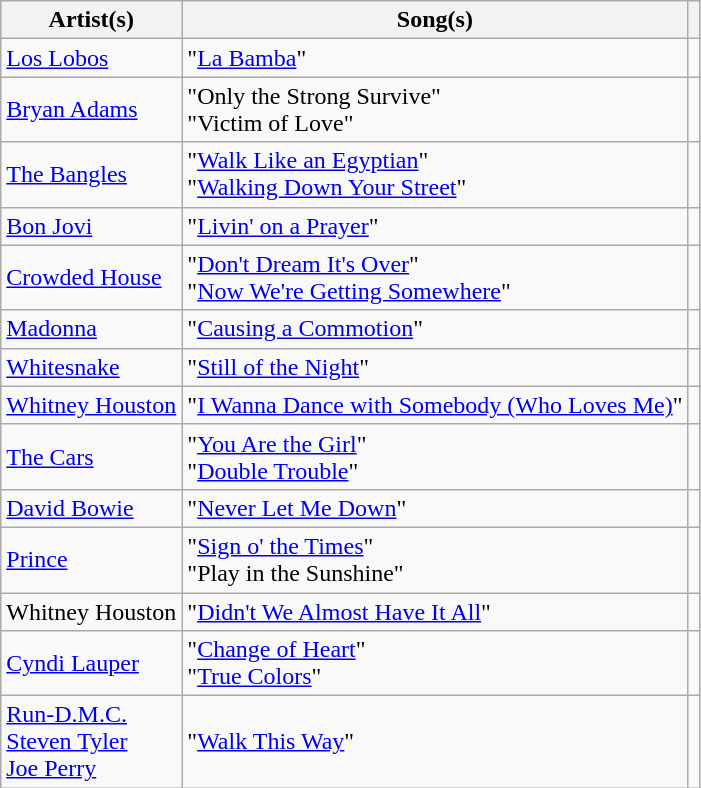<table class="wikitable plainrowheaders">
<tr>
<th scope="col">Artist(s)</th>
<th scope="col">Song(s)</th>
<th scope="col"></th>
</tr>
<tr>
<td><a href='#'>Los Lobos</a></td>
<td>"<a href='#'>La Bamba</a>"</td>
<td style="text-align:center;"></td>
</tr>
<tr>
<td><a href='#'>Bryan Adams</a></td>
<td>"Only the Strong Survive"<br>"Victim of Love"</td>
<td style="text-align:center;"></td>
</tr>
<tr>
<td><a href='#'>The Bangles</a></td>
<td>"<a href='#'>Walk Like an Egyptian</a>"<br>"<a href='#'>Walking Down Your Street</a>"</td>
<td style="text-align:center;"></td>
</tr>
<tr>
<td><a href='#'>Bon Jovi</a></td>
<td>"<a href='#'>Livin' on a Prayer</a>"</td>
<td style="text-align:center;"></td>
</tr>
<tr>
<td><a href='#'>Crowded House</a></td>
<td>"<a href='#'>Don't Dream It's Over</a>"<br>"<a href='#'>Now We're Getting Somewhere</a>"</td>
<td style="text-align:center;"></td>
</tr>
<tr>
<td><a href='#'>Madonna</a></td>
<td>"<a href='#'>Causing a Commotion</a>"</td>
<td style="text-align:center;"></td>
</tr>
<tr>
<td><a href='#'>Whitesnake</a></td>
<td>"<a href='#'>Still of the Night</a>"</td>
<td style="text-align:center;"></td>
</tr>
<tr>
<td><a href='#'>Whitney Houston</a></td>
<td>"<a href='#'>I Wanna Dance with Somebody (Who Loves Me)</a>"</td>
<td style="text-align:center;"></td>
</tr>
<tr>
<td><a href='#'>The Cars</a></td>
<td>"<a href='#'>You Are the Girl</a>"<br>"<a href='#'>Double Trouble</a>"</td>
<td style="text-align:center;"></td>
</tr>
<tr>
<td><a href='#'>David Bowie</a></td>
<td>"<a href='#'>Never Let Me Down</a>"</td>
<td style="text-align:center;"></td>
</tr>
<tr>
<td><a href='#'>Prince</a></td>
<td>"<a href='#'>Sign o' the Times</a>"<br>"Play in the Sunshine"</td>
<td style="text-align:center;"></td>
</tr>
<tr>
<td>Whitney Houston</td>
<td>"<a href='#'>Didn't We Almost Have It All</a>"</td>
<td style="text-align:center;"></td>
</tr>
<tr>
<td><a href='#'>Cyndi Lauper</a></td>
<td>"<a href='#'>Change of Heart</a>"<br>"<a href='#'>True Colors</a>"</td>
<td style="text-align:center;"></td>
</tr>
<tr>
<td><a href='#'>Run-D.M.C.</a> <br> <a href='#'>Steven Tyler</a> <br> <a href='#'>Joe Perry</a></td>
<td>"<a href='#'>Walk This Way</a>"</td>
<td style="text-align:center;"></td>
</tr>
</table>
